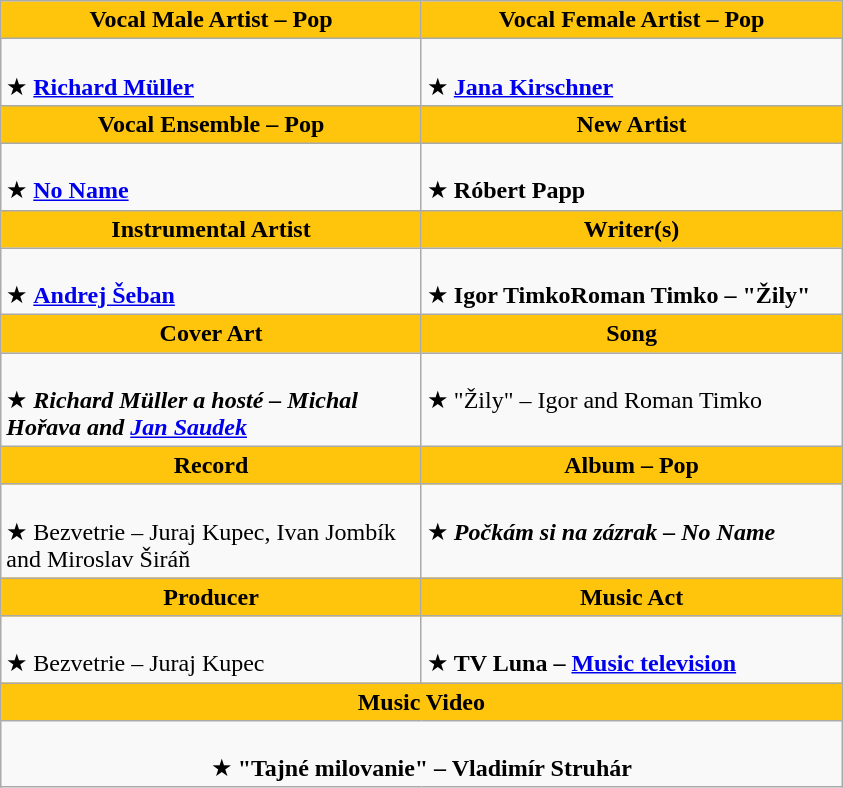<table class=wikitable>
<tr>
<th style=background:#FFC40C width=273>Vocal Male Artist – Pop</th>
<th style=background:#FFC40C width=273>Vocal Female Artist – Pop</th>
</tr>
<tr>
<td scope=row valign=top><br>★ <strong><a href='#'>Richard Müller</a></strong></td>
<td scope=row valign=top><br>★ <strong><a href='#'>Jana Kirschner</a></strong></td>
</tr>
<tr>
<th style=background:#FFC40C width=273>Vocal Ensemble – Pop</th>
<th style=background:#FFC40C width=273>New Artist</th>
</tr>
<tr>
<td scope=row valign=top><br>★ <strong><a href='#'>No Name</a></strong></td>
<td scope=row valign=top><br>★ <strong>Róbert Papp</strong></td>
</tr>
<tr>
<th style=background:#FFC40C width=273>Instrumental Artist</th>
<th style=background:#FFC40C width=273>Writer(s)</th>
</tr>
<tr>
<td scope=row valign=top><br>★ <strong><a href='#'>Andrej Šeban</a></strong></td>
<td scope=row valign=top><br>★ <strong>Igor Timko</strong><strong>Roman Timko – "Žily" </strong></td>
</tr>
<tr>
<th style=background:#FFC40C width=273>Cover Art</th>
<th style=background:#FFC40C width=273>Song</th>
</tr>
<tr>
<td scope=row valign=top><br>★ <strong><em>Richard Müller a hosté<em>  – Michal Hořava and <a href='#'>Jan Saudek</a><strong></td>
<td scope=row valign=top><br>★ </strong>"Žily"  – Igor and Roman Timko<strong></td>
</tr>
<tr>
<th style=background:#FFC40C width=273>Record</th>
<th style=background:#FFC40C width=273>Album – Pop</th>
</tr>
<tr>
<td scope=row valign=top><br>★ </em></strong>Bezvetrie</em>  – Juraj Kupec, Ivan Jombík and Miroslav Širáň</strong></td>
<td scope=row valign=top><br>★ <strong><em>Počkám si na zázrak<em> – No Name<strong></td>
</tr>
<tr>
<th style=background:#FFC40C width=273>Producer</th>
<th style=background:#FFC40C width=273>Music Act</th>
</tr>
<tr>
<td scope=row valign=top><br>★ </em></strong>Bezvetrie</em>  – Juraj Kupec</strong></td>
<td scope=row valign=top><br>★ <strong>TV Luna – <a href='#'>Music television</a></strong></td>
</tr>
<tr>
<th colspan=2 style=background:#FFC40C width=546>Music Video</th>
</tr>
<tr>
<td colspan=2 scope=row valign=top align=center><br>★ <strong>"Tajné milovanie"  – Vladimír Struhár</strong></td>
</tr>
</table>
